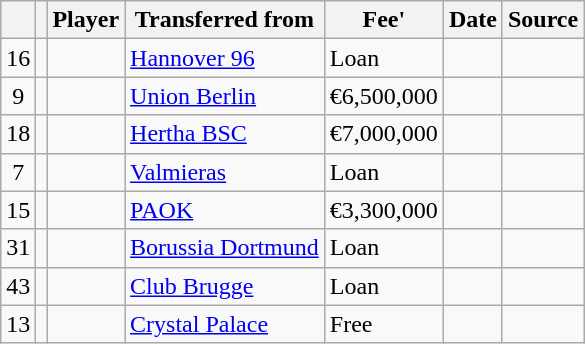<table class="wikitable plainrowheaders sortable">
<tr>
<th></th>
<th></th>
<th scope=col>Player</th>
<th>Transferred from</th>
<th !scope=col; style="width: 65px;">Fee'</th>
<th scope=col>Date</th>
<th scope=col>Source</th>
</tr>
<tr>
<td align=center>16</td>
<td align=center></td>
<td></td>
<td> <a href='#'>Hannover 96</a></td>
<td>Loan</td>
<td></td>
<td></td>
</tr>
<tr>
<td align=center>9</td>
<td align=center></td>
<td></td>
<td> <a href='#'>Union Berlin</a></td>
<td>€6,500,000</td>
<td></td>
<td></td>
</tr>
<tr>
<td align=center>18</td>
<td align=center></td>
<td></td>
<td> <a href='#'>Hertha BSC</a></td>
<td>€7,000,000</td>
<td></td>
<td></td>
</tr>
<tr>
<td align=center>7</td>
<td align=center></td>
<td></td>
<td> <a href='#'>Valmieras</a></td>
<td>Loan</td>
<td></td>
<td></td>
</tr>
<tr>
<td align=center>15</td>
<td align=center></td>
<td></td>
<td> <a href='#'>PAOK</a></td>
<td>€3,300,000</td>
<td></td>
<td></td>
</tr>
<tr>
<td align=center>31</td>
<td align=center></td>
<td></td>
<td> <a href='#'>Borussia Dortmund</a></td>
<td>Loan</td>
<td></td>
<td></td>
</tr>
<tr>
<td align=center>43</td>
<td align=center></td>
<td></td>
<td> <a href='#'>Club Brugge</a></td>
<td>Loan</td>
<td></td>
<td></td>
</tr>
<tr>
<td align=center>13</td>
<td align=center></td>
<td></td>
<td> <a href='#'>Crystal Palace</a></td>
<td>Free</td>
<td></td>
<td></td>
</tr>
</table>
